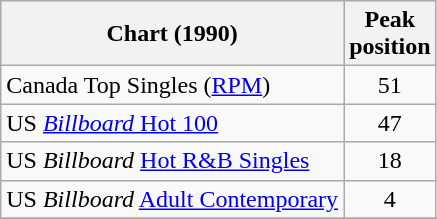<table class="wikitable sortable">
<tr>
<th>Chart (1990)</th>
<th>Peak<br>position</th>
</tr>
<tr>
<td>Canada Top Singles (<a href='#'>RPM</a>)</td>
<td align="center">51</td>
</tr>
<tr>
<td>US <a href='#'><em>Billboard</em> Hot 100</a></td>
<td align="center">47</td>
</tr>
<tr>
<td>US <em>Billboard</em> <a href='#'>Hot R&B Singles</a></td>
<td align="center">18</td>
</tr>
<tr>
<td>US <em>Billboard</em> <a href='#'>Adult Contemporary</a></td>
<td align="center">4</td>
</tr>
<tr>
</tr>
</table>
